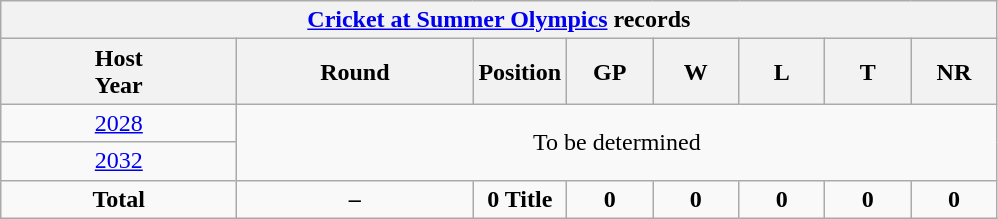<table class="wikitable" style="text-align: center; width=900px;">
<tr>
<th colspan=9><a href='#'>Cricket at Summer Olympics</a> records</th>
</tr>
<tr>
<th width=150>Host<br>Year</th>
<th width=150>Round</th>
<th width=50>Position</th>
<th width=50>GP</th>
<th width=50>W</th>
<th width=50>L</th>
<th width=50>T</th>
<th width=50>NR</th>
</tr>
<tr>
<td> <a href='#'>2028</a></td>
<td colspan=8 rowspan=2>To be determined</td>
</tr>
<tr>
<td> <a href='#'>2032</a></td>
</tr>
<tr>
<td><strong>Total</strong></td>
<td><strong>–</strong></td>
<td><strong>0 Title</strong></td>
<td><strong>0</strong></td>
<td><strong>0</strong></td>
<td><strong>0</strong></td>
<td><strong>0</strong></td>
<td><strong>0</strong></td>
</tr>
</table>
